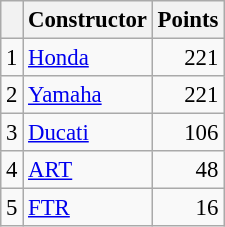<table class="wikitable" style="font-size: 95%;">
<tr>
<th></th>
<th>Constructor</th>
<th>Points</th>
</tr>
<tr>
<td align=center>1</td>
<td> <a href='#'>Honda</a></td>
<td align=right>221</td>
</tr>
<tr>
<td align=center>2</td>
<td> <a href='#'>Yamaha</a></td>
<td align=right>221</td>
</tr>
<tr>
<td align=center>3</td>
<td> <a href='#'>Ducati</a></td>
<td align=right>106</td>
</tr>
<tr>
<td align=center>4</td>
<td> <a href='#'>ART</a></td>
<td align=right>48</td>
</tr>
<tr>
<td align=center>5</td>
<td> <a href='#'>FTR</a></td>
<td align=right>16</td>
</tr>
</table>
